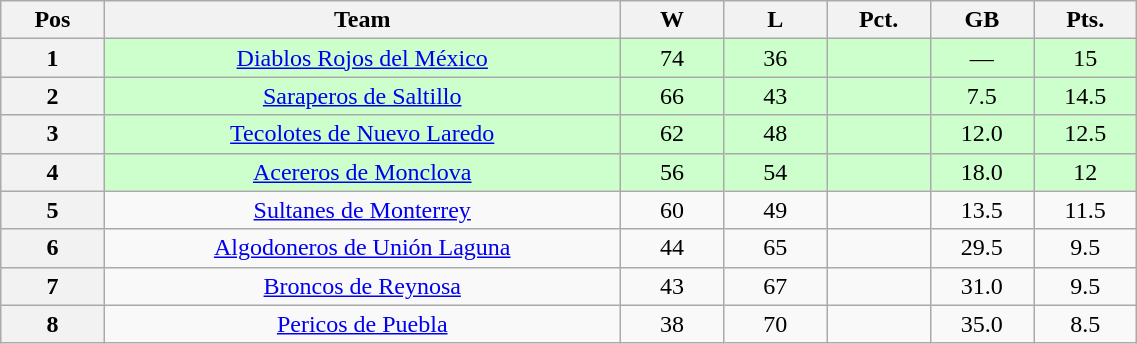<table class="wikitable plainrowheaders" width="60%" style="text-align:center;">
<tr>
<th scope="col" width="5%">Pos</th>
<th scope="col" width="25%">Team</th>
<th scope="col" width="5%">W</th>
<th scope="col" width="5%">L</th>
<th scope="col" width="5%">Pct.</th>
<th scope="col" width="5%">GB</th>
<th scope="col" width="5%">Pts.</th>
</tr>
<tr style="background-color:#ccffcc;">
<th>1</th>
<td><a href='#'>Diablos Rojos del México</a></td>
<td>74</td>
<td>36</td>
<td></td>
<td>—</td>
<td>15</td>
</tr>
<tr style="background-color:#ccffcc;">
<th>2</th>
<td><a href='#'>Saraperos de Saltillo</a></td>
<td>66</td>
<td>43</td>
<td></td>
<td>7.5</td>
<td>14.5</td>
</tr>
<tr style="background-color:#ccffcc;">
<th>3</th>
<td><a href='#'>Tecolotes de Nuevo Laredo</a></td>
<td>62</td>
<td>48</td>
<td></td>
<td>12.0</td>
<td>12.5</td>
</tr>
<tr style="background-color:#ccffcc;">
<th>4</th>
<td><a href='#'>Acereros de Monclova</a></td>
<td>56</td>
<td>54</td>
<td></td>
<td>18.0</td>
<td>12</td>
</tr>
<tr>
<th>5</th>
<td><a href='#'>Sultanes de Monterrey</a></td>
<td>60</td>
<td>49</td>
<td></td>
<td>13.5</td>
<td>11.5</td>
</tr>
<tr>
<th>6</th>
<td><a href='#'>Algodoneros de Unión Laguna</a></td>
<td>44</td>
<td>65</td>
<td></td>
<td>29.5</td>
<td>9.5</td>
</tr>
<tr>
<th>7</th>
<td><a href='#'>Broncos de Reynosa</a></td>
<td>43</td>
<td>67</td>
<td></td>
<td>31.0</td>
<td>9.5</td>
</tr>
<tr>
<th>8</th>
<td><a href='#'>Pericos de Puebla</a></td>
<td>38</td>
<td>70</td>
<td></td>
<td>35.0</td>
<td>8.5</td>
</tr>
</table>
